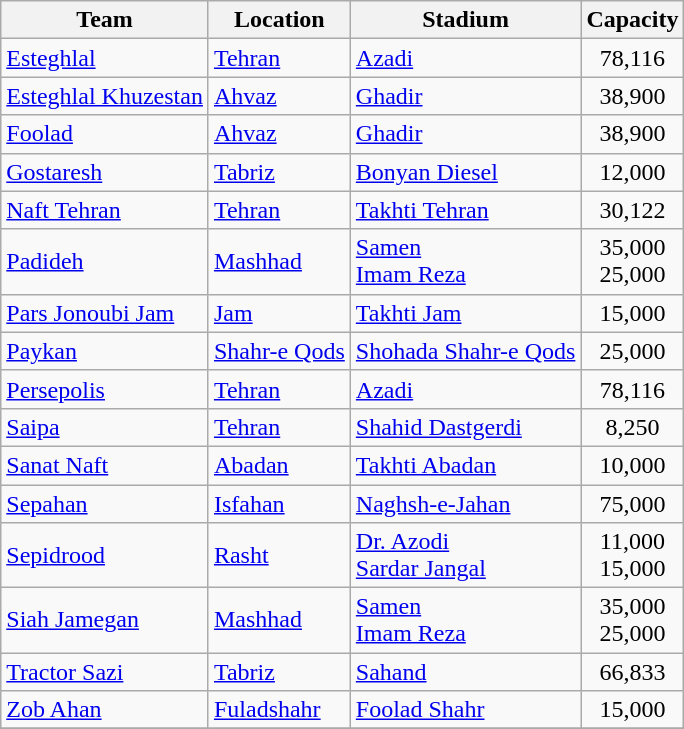<table class="wikitable sortable">
<tr>
<th>Team</th>
<th>Location</th>
<th>Stadium</th>
<th>Capacity</th>
</tr>
<tr>
<td><a href='#'>Esteghlal</a></td>
<td><a href='#'>Tehran</a></td>
<td><a href='#'>Azadi</a></td>
<td style="text-align:center">78,116</td>
</tr>
<tr>
<td><a href='#'>Esteghlal Khuzestan</a></td>
<td><a href='#'>Ahvaz</a></td>
<td><a href='#'>Ghadir</a></td>
<td style="text-align:center">38,900</td>
</tr>
<tr>
<td><a href='#'>Foolad</a></td>
<td><a href='#'>Ahvaz</a></td>
<td><a href='#'>Ghadir</a></td>
<td style="text-align:center">38,900</td>
</tr>
<tr>
<td><a href='#'>Gostaresh</a></td>
<td><a href='#'>Tabriz</a></td>
<td><a href='#'>Bonyan Diesel</a></td>
<td style="text-align:center">12,000</td>
</tr>
<tr>
<td><a href='#'>Naft Tehran</a></td>
<td><a href='#'>Tehran</a></td>
<td><a href='#'>Takhti Tehran</a></td>
<td style="text-align:center">30,122</td>
</tr>
<tr>
<td><a href='#'>Padideh</a></td>
<td><a href='#'>Mashhad</a></td>
<td><a href='#'>Samen</a> <br> <a href='#'>Imam Reza</a></td>
<td style="text-align:center">35,000 <br> 25,000</td>
</tr>
<tr>
<td><a href='#'>Pars Jonoubi Jam</a></td>
<td><a href='#'>Jam</a></td>
<td><a href='#'>Takhti Jam</a></td>
<td style="text-align:center">15,000</td>
</tr>
<tr>
<td><a href='#'>Paykan</a></td>
<td><a href='#'>Shahr-e Qods</a></td>
<td><a href='#'>Shohada Shahr-e Qods</a></td>
<td style="text-align:center">25,000</td>
</tr>
<tr>
<td><a href='#'>Persepolis</a></td>
<td><a href='#'>Tehran</a></td>
<td><a href='#'>Azadi</a></td>
<td style="text-align:center">78,116</td>
</tr>
<tr>
<td><a href='#'>Saipa</a></td>
<td><a href='#'>Tehran</a></td>
<td><a href='#'>Shahid Dastgerdi</a></td>
<td style="text-align:center">8,250</td>
</tr>
<tr>
<td><a href='#'>Sanat Naft</a></td>
<td><a href='#'>Abadan</a></td>
<td><a href='#'>Takhti Abadan</a></td>
<td style="text-align:center">10,000</td>
</tr>
<tr>
<td><a href='#'>Sepahan</a></td>
<td><a href='#'>Isfahan</a></td>
<td><a href='#'>Naghsh-e-Jahan</a></td>
<td style="text-align:center">75,000</td>
</tr>
<tr>
<td><a href='#'>Sepidrood</a></td>
<td><a href='#'>Rasht</a></td>
<td><a href='#'>Dr. Azodi</a> <br> <a href='#'>Sardar Jangal</a></td>
<td style="text-align:center">11,000 <br> 15,000</td>
</tr>
<tr>
<td><a href='#'>Siah Jamegan</a></td>
<td><a href='#'>Mashhad</a></td>
<td><a href='#'>Samen</a> <br> <a href='#'>Imam Reza</a></td>
<td style="text-align:center">35,000 <br> 25,000</td>
</tr>
<tr>
<td><a href='#'>Tractor Sazi</a></td>
<td><a href='#'>Tabriz</a></td>
<td><a href='#'>Sahand</a></td>
<td style="text-align:center">66,833</td>
</tr>
<tr>
<td><a href='#'>Zob Ahan</a></td>
<td><a href='#'>Fuladshahr</a></td>
<td><a href='#'>Foolad Shahr</a></td>
<td style="text-align:center">15,000</td>
</tr>
<tr>
</tr>
</table>
